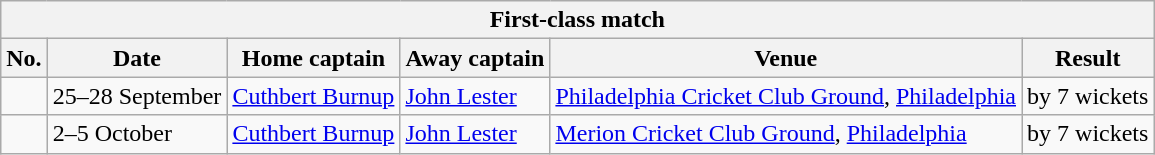<table class="wikitable">
<tr>
<th colspan="9">First-class match</th>
</tr>
<tr>
<th>No.</th>
<th>Date</th>
<th>Home captain</th>
<th>Away captain</th>
<th>Venue</th>
<th>Result</th>
</tr>
<tr>
<td></td>
<td>25–28 September</td>
<td><a href='#'>Cuthbert Burnup</a></td>
<td><a href='#'>John Lester</a></td>
<td><a href='#'>Philadelphia Cricket Club Ground</a>, <a href='#'>Philadelphia</a></td>
<td> by 7 wickets</td>
</tr>
<tr>
<td></td>
<td>2–5 October</td>
<td><a href='#'>Cuthbert Burnup</a></td>
<td><a href='#'>John Lester</a></td>
<td><a href='#'>Merion Cricket Club Ground</a>, <a href='#'>Philadelphia</a></td>
<td> by 7 wickets</td>
</tr>
</table>
